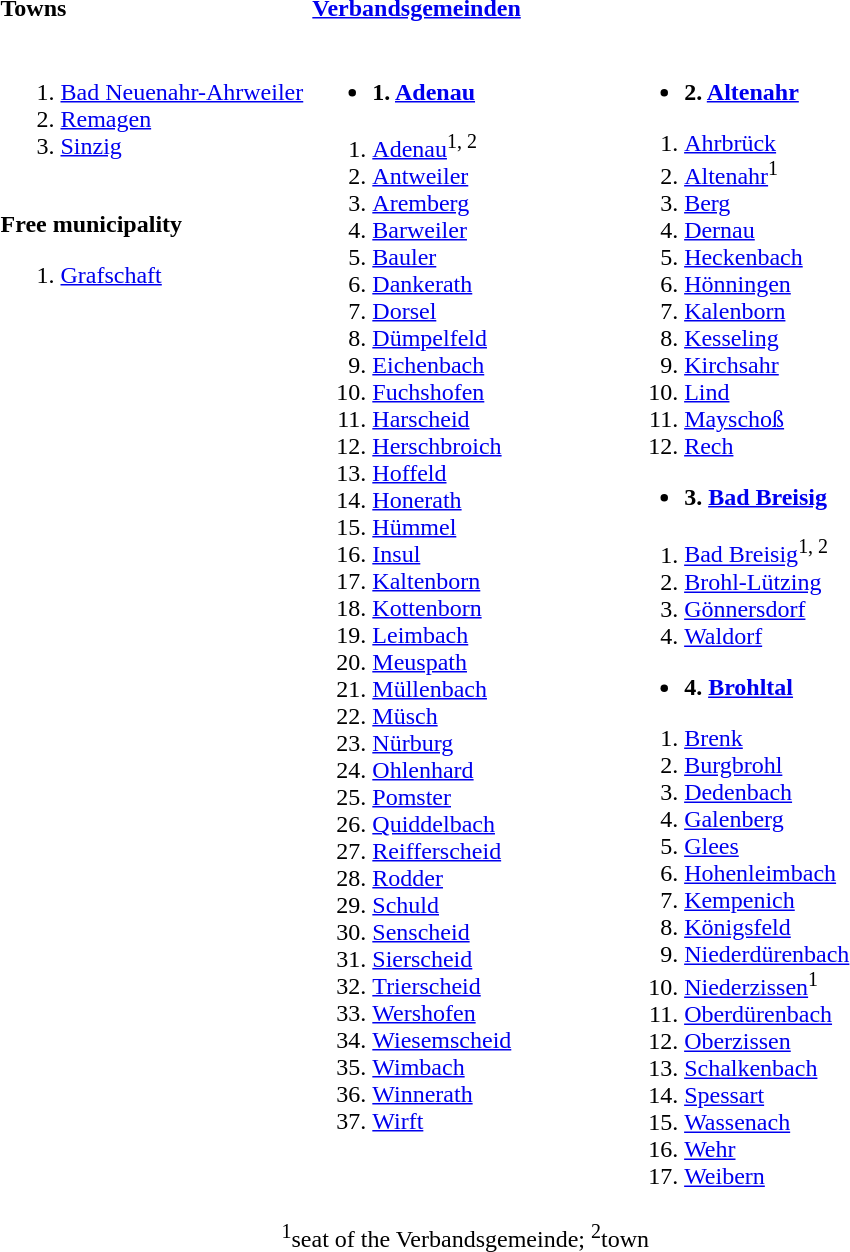<table>
<tr>
<th align=left width=33%>Towns</th>
<th align=left width=33%><a href='#'>Verbandsgemeinden</a></th>
<th align=left width=33%></th>
</tr>
<tr valign=top>
<td><br><ol><li><a href='#'>Bad Neuenahr-Ahrweiler</a></li><li><a href='#'>Remagen</a></li><li><a href='#'>Sinzig</a></li></ol><br>
<strong>Free municipality</strong><ol><li><a href='#'>Grafschaft</a></li></ol></td>
<td><br><ul><li><strong>1. <a href='#'>Adenau</a></strong></li></ul><ol><li><a href='#'>Adenau</a><sup>1, 2</sup></li><li><a href='#'>Antweiler</a></li><li><a href='#'>Aremberg</a></li><li><a href='#'>Barweiler</a></li><li><a href='#'>Bauler</a></li><li><a href='#'>Dankerath</a></li><li><a href='#'>Dorsel</a></li><li><a href='#'>Dümpelfeld</a></li><li><a href='#'>Eichenbach</a></li><li><a href='#'>Fuchshofen</a></li><li><a href='#'>Harscheid</a></li><li><a href='#'>Herschbroich</a></li><li><a href='#'>Hoffeld</a></li><li><a href='#'>Honerath</a></li><li><a href='#'>Hümmel</a></li><li><a href='#'>Insul</a></li><li><a href='#'>Kaltenborn</a></li><li><a href='#'>Kottenborn</a></li><li><a href='#'>Leimbach</a></li><li><a href='#'>Meuspath</a></li><li><a href='#'>Müllenbach</a></li><li><a href='#'>Müsch</a></li><li><a href='#'>Nürburg</a></li><li><a href='#'>Ohlenhard</a></li><li><a href='#'>Pomster</a></li><li><a href='#'>Quiddelbach</a></li><li><a href='#'>Reifferscheid</a></li><li><a href='#'>Rodder</a></li><li><a href='#'>Schuld</a></li><li><a href='#'>Senscheid</a></li><li><a href='#'>Sierscheid</a></li><li><a href='#'>Trierscheid</a></li><li><a href='#'>Wershofen</a></li><li><a href='#'>Wiesemscheid</a></li><li><a href='#'>Wimbach</a></li><li><a href='#'>Winnerath</a></li><li><a href='#'>Wirft</a></li></ol></td>
<td valign="top"><br><ul><li><strong>2. <a href='#'>Altenahr</a></strong></li></ul><ol><li><a href='#'>Ahrbrück</a></li><li><a href='#'>Altenahr</a><sup>1</sup></li><li><a href='#'>Berg</a></li><li><a href='#'>Dernau</a></li><li><a href='#'>Heckenbach</a></li><li><a href='#'>Hönningen</a></li><li><a href='#'>Kalenborn</a></li><li><a href='#'>Kesseling</a></li><li><a href='#'>Kirchsahr</a></li><li><a href='#'>Lind</a></li><li><a href='#'>Mayschoß</a></li><li><a href='#'>Rech</a></li></ol><ul><li><strong>3. <a href='#'>Bad Breisig</a></strong></li></ul><ol><li><a href='#'>Bad Breisig</a><sup>1, 2</sup></li><li><a href='#'>Brohl-Lützing</a></li><li><a href='#'>Gönnersdorf</a></li><li><a href='#'>Waldorf</a></li></ol><ul><li><strong>4. <a href='#'>Brohltal</a></strong></li></ul><ol><li><a href='#'>Brenk</a></li><li><a href='#'>Burgbrohl</a></li><li><a href='#'>Dedenbach</a></li><li><a href='#'>Galenberg</a></li><li><a href='#'>Glees</a></li><li><a href='#'>Hohenleimbach</a></li><li><a href='#'>Kempenich</a></li><li><a href='#'>Königsfeld</a></li><li><a href='#'>Niederdürenbach</a></li><li><a href='#'>Niederzissen</a><sup>1</sup></li><li><a href='#'>Oberdürenbach</a></li><li><a href='#'>Oberzissen</a></li><li><a href='#'>Schalkenbach</a></li><li><a href='#'>Spessart</a></li><li><a href='#'>Wassenach</a></li><li><a href='#'>Wehr</a></li><li><a href='#'>Weibern</a></li></ol></td>
</tr>
<tr>
<td colspan=3 align=center><sup>1</sup>seat of the Verbandsgemeinde; <sup>2</sup>town</td>
</tr>
</table>
